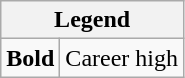<table class="wikitable mw-collapsible mw-collapsed">
<tr>
<th colspan="2">Legend</th>
</tr>
<tr>
<td><strong>Bold</strong></td>
<td>Career high</td>
</tr>
</table>
